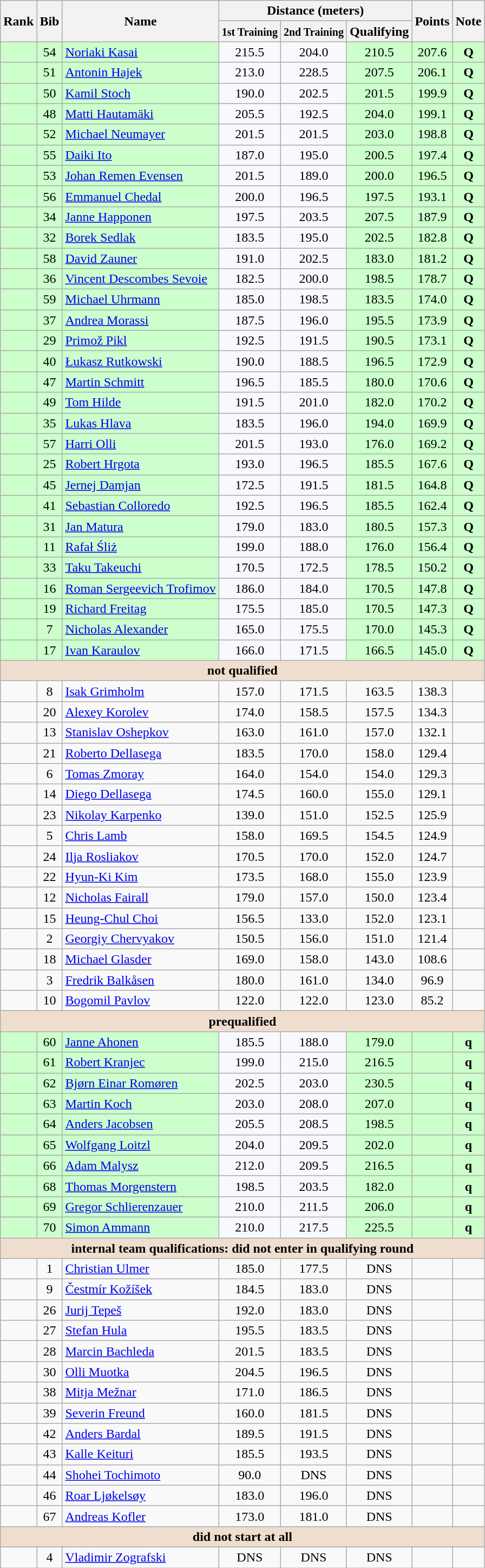<table class="wikitable sortable" style="text-align:center">
<tr>
<th rowspan=2>Rank</th>
<th rowspan=2>Bib</th>
<th rowspan=2>Name</th>
<th colspan=3>Distance (meters)</th>
<th rowspan=2>Points</th>
<th rowspan=2>Note</th>
</tr>
<tr>
<th><small>1st Training</small></th>
<th><small>2nd Training</small></th>
<th>Qualifying</th>
</tr>
<tr bgcolor=ccffcc>
<td></td>
<td>54</td>
<td align=left> <a href='#'>Noriaki Kasai</a></td>
<td bgcolor=#F8F8FF align=center>215.5</td>
<td bgcolor=#F8F8FF align=center>204.0</td>
<td align=center>210.5</td>
<td align=center>207.6</td>
<td><strong>Q</strong></td>
</tr>
<tr bgcolor=ccffcc>
<td></td>
<td>51</td>
<td align=left> <a href='#'>Antonin Hajek</a></td>
<td bgcolor=#F8F8FF align=center>213.0</td>
<td bgcolor=#F8F8FF align=center>228.5</td>
<td align=center>207.5</td>
<td align=center>206.1</td>
<td><strong>Q</strong></td>
</tr>
<tr bgcolor=ccffcc>
<td></td>
<td>50</td>
<td align=left> <a href='#'>Kamil Stoch</a></td>
<td bgcolor=#F8F8FF align=center>190.0</td>
<td bgcolor=#F8F8FF align=center>202.5</td>
<td align=center>201.5</td>
<td align=center>199.9</td>
<td><strong>Q</strong></td>
</tr>
<tr bgcolor=ccffcc>
<td></td>
<td>48</td>
<td align=left> <a href='#'>Matti Hautamäki</a></td>
<td bgcolor=#F8F8FF align=center>205.5</td>
<td bgcolor=#F8F8FF align=center>192.5</td>
<td align=center>204.0</td>
<td align=center>199.1</td>
<td><strong>Q</strong></td>
</tr>
<tr bgcolor=ccffcc>
<td></td>
<td>52</td>
<td align=left> <a href='#'>Michael Neumayer</a></td>
<td bgcolor=#F8F8FF align=center>201.5</td>
<td bgcolor=#F8F8FF align=center>201.5</td>
<td align=center>203.0</td>
<td align=center>198.8</td>
<td><strong>Q</strong></td>
</tr>
<tr bgcolor=ccffcc>
<td></td>
<td>55</td>
<td align=left> <a href='#'>Daiki Ito</a></td>
<td bgcolor=#F8F8FF align=center>187.0</td>
<td bgcolor=#F8F8FF align=center>195.0</td>
<td align=center>200.5</td>
<td align=center>197.4</td>
<td><strong>Q</strong></td>
</tr>
<tr bgcolor=ccffcc>
<td></td>
<td>53</td>
<td align=left> <a href='#'>Johan Remen Evensen</a></td>
<td bgcolor=#F8F8FF align=center>201.5</td>
<td bgcolor=#F8F8FF align=center>189.0</td>
<td align=center>200.0</td>
<td align=center>196.5</td>
<td><strong>Q</strong></td>
</tr>
<tr bgcolor=ccffcc>
<td></td>
<td>56</td>
<td align=left> <a href='#'>Emmanuel Chedal</a></td>
<td bgcolor=#F8F8FF align=center>200.0</td>
<td bgcolor=#F8F8FF align=center>196.5</td>
<td align=center>197.5</td>
<td align=center>193.1</td>
<td><strong>Q</strong></td>
</tr>
<tr bgcolor=ccffcc>
<td></td>
<td>34</td>
<td align=left> <a href='#'>Janne Happonen</a></td>
<td bgcolor=#F8F8FF align=center>197.5</td>
<td bgcolor=#F8F8FF align=center>203.5</td>
<td align=center>207.5</td>
<td align=center>187.9</td>
<td><strong>Q</strong></td>
</tr>
<tr bgcolor=ccffcc>
<td></td>
<td>32</td>
<td align=left> <a href='#'>Borek Sedlak</a></td>
<td bgcolor=#F8F8FF align=center>183.5</td>
<td bgcolor=#F8F8FF align=center>195.0</td>
<td align=center>202.5</td>
<td align=center>182.8</td>
<td><strong>Q</strong></td>
</tr>
<tr bgcolor=ccffcc>
<td></td>
<td>58</td>
<td align=left> <a href='#'>David Zauner</a></td>
<td bgcolor=#F8F8FF align=center>191.0</td>
<td bgcolor=#F8F8FF align=center>202.5</td>
<td align=center>183.0</td>
<td align=center>181.2</td>
<td><strong>Q</strong></td>
</tr>
<tr bgcolor=ccffcc>
<td></td>
<td>36</td>
<td align=left> <a href='#'>Vincent Descombes Sevoie</a></td>
<td bgcolor=#F8F8FF align=center>182.5</td>
<td bgcolor=#F8F8FF align=center>200.0</td>
<td align=center>198.5</td>
<td align=center>178.7</td>
<td><strong>Q</strong></td>
</tr>
<tr bgcolor=ccffcc>
<td></td>
<td>59</td>
<td align=left> <a href='#'>Michael Uhrmann</a></td>
<td bgcolor=#F8F8FF align=center>185.0</td>
<td bgcolor=#F8F8FF align=center>198.5</td>
<td align=center>183.5</td>
<td align=center>174.0</td>
<td><strong>Q</strong></td>
</tr>
<tr bgcolor=ccffcc>
<td></td>
<td>37</td>
<td align=left> <a href='#'>Andrea Morassi</a></td>
<td bgcolor=#F8F8FF align=center>187.5</td>
<td bgcolor=#F8F8FF align=center>196.0</td>
<td align=center>195.5</td>
<td align=center>173.9</td>
<td><strong>Q</strong></td>
</tr>
<tr bgcolor=ccffcc>
<td></td>
<td>29</td>
<td align=left> <a href='#'>Primož Pikl</a></td>
<td bgcolor=#F8F8FF align=center>192.5</td>
<td bgcolor=#F8F8FF align=center>191.5</td>
<td align=center>190.5</td>
<td align=center>173.1</td>
<td><strong>Q</strong></td>
</tr>
<tr bgcolor=ccffcc>
<td></td>
<td>40</td>
<td align=left> <a href='#'>Łukasz Rutkowski</a></td>
<td bgcolor=#F8F8FF align=center>190.0</td>
<td bgcolor=#F8F8FF align=center>188.5</td>
<td align=center>196.5</td>
<td align=center>172.9</td>
<td><strong>Q</strong></td>
</tr>
<tr bgcolor=ccffcc>
<td></td>
<td>47</td>
<td align=left> <a href='#'>Martin Schmitt</a></td>
<td bgcolor=#F8F8FF align=center>196.5</td>
<td bgcolor=#F8F8FF align=center>185.5</td>
<td align=center>180.0</td>
<td align=center>170.6</td>
<td><strong>Q</strong></td>
</tr>
<tr bgcolor=ccffcc>
<td></td>
<td>49</td>
<td align=left> <a href='#'>Tom Hilde</a></td>
<td bgcolor=#F8F8FF align=center>191.5</td>
<td bgcolor=#F8F8FF align=center>201.0</td>
<td align=center>182.0</td>
<td align=center>170.2</td>
<td><strong>Q</strong></td>
</tr>
<tr bgcolor=ccffcc>
<td></td>
<td>35</td>
<td align=left> <a href='#'>Lukas Hlava</a></td>
<td bgcolor=#F8F8FF align=center>183.5</td>
<td bgcolor=#F8F8FF align=center>196.0</td>
<td align=center>194.0</td>
<td align=center>169.9</td>
<td><strong>Q</strong></td>
</tr>
<tr bgcolor=ccffcc>
<td></td>
<td>57</td>
<td align=left> <a href='#'>Harri Olli</a></td>
<td bgcolor=#F8F8FF align=center>201.5</td>
<td bgcolor=#F8F8FF align=center>193.0</td>
<td align=center>176.0</td>
<td align=center>169.2</td>
<td><strong>Q</strong></td>
</tr>
<tr bgcolor=ccffcc>
<td></td>
<td>25</td>
<td align=left> <a href='#'>Robert Hrgota</a></td>
<td bgcolor=#F8F8FF  align=center>193.0</td>
<td bgcolor=#F8F8FF align=center>196.5</td>
<td align=center>185.5</td>
<td align=center>167.6</td>
<td><strong>Q</strong></td>
</tr>
<tr bgcolor=ccffcc>
<td></td>
<td>45</td>
<td align=left> <a href='#'>Jernej Damjan</a></td>
<td bgcolor=#F8F8FF align=center>172.5</td>
<td bgcolor=#F8F8FF align=center>191.5</td>
<td align=center>181.5</td>
<td align=center>164.8</td>
<td><strong>Q</strong></td>
</tr>
<tr bgcolor=ccffcc>
<td></td>
<td>41</td>
<td align=left> <a href='#'>Sebastian Colloredo</a></td>
<td bgcolor=#F8F8FF align=center>192.5</td>
<td bgcolor=#F8F8FF align=center>196.5</td>
<td align=center>185.5</td>
<td align=center>162.4</td>
<td><strong>Q</strong></td>
</tr>
<tr bgcolor=ccffcc>
<td></td>
<td>31</td>
<td align=left> <a href='#'>Jan Matura</a></td>
<td bgcolor=#F8F8FF align=center>179.0</td>
<td bgcolor=#F8F8FF align=center>183.0</td>
<td align=center>180.5</td>
<td align=center>157.3</td>
<td><strong>Q</strong></td>
</tr>
<tr bgcolor=ccffcc>
<td></td>
<td>11</td>
<td align=left> <a href='#'>Rafał Śliż</a></td>
<td bgcolor=#F8F8FF align=center>199.0</td>
<td bgcolor=#F8F8FF align=center>188.0</td>
<td align=center>176.0</td>
<td align=center>156.4</td>
<td><strong>Q</strong></td>
</tr>
<tr bgcolor=ccffcc>
<td></td>
<td>33</td>
<td align=left> <a href='#'>Taku Takeuchi</a></td>
<td bgcolor=#F8F8FF align=center>170.5</td>
<td bgcolor=#F8F8FF align=center>172.5</td>
<td align=center>178.5</td>
<td align=center>150.2</td>
<td><strong>Q</strong></td>
</tr>
<tr bgcolor=ccffcc>
<td></td>
<td>16</td>
<td align=left> <a href='#'>Roman Sergeevich Trofimov</a></td>
<td bgcolor=#F8F8FF align=center>186.0</td>
<td bgcolor=#F8F8FF align=center>184.0</td>
<td align=center>170.5</td>
<td align=center>147.8</td>
<td><strong>Q</strong></td>
</tr>
<tr bgcolor=ccffcc>
<td></td>
<td>19</td>
<td align=left> <a href='#'>Richard Freitag</a></td>
<td bgcolor=#F8F8FF align=center>175.5</td>
<td bgcolor=#F8F8FF align=center>185.0</td>
<td align=center>170.5</td>
<td align=center>147.3</td>
<td><strong>Q</strong></td>
</tr>
<tr bgcolor=ccffcc>
<td></td>
<td>7</td>
<td align=left> <a href='#'>Nicholas Alexander</a></td>
<td bgcolor=#F8F8FF align=center>165.0</td>
<td bgcolor=#F8F8FF align=center>175.5</td>
<td align=center>170.0</td>
<td align=center>145.3</td>
<td><strong>Q</strong></td>
</tr>
<tr bgcolor=ccffcc>
<td></td>
<td>17</td>
<td align=left> <a href='#'>Ivan Karaulov</a></td>
<td bgcolor=#F8F8FF align=center>166.0</td>
<td bgcolor=#F8F8FF align=center>171.5</td>
<td align=center>166.5</td>
<td align=center>145.0</td>
<td><strong>Q</strong></td>
</tr>
<tr>
<td colspan=10 bgcolor=EFDECD align=center><strong>not qualified</strong></td>
</tr>
<tr>
<td></td>
<td>8</td>
<td align=left> <a href='#'>Isak Grimholm</a></td>
<td align=center>157.0</td>
<td align=center>171.5</td>
<td align=center>163.5</td>
<td align=center>138.3</td>
<td></td>
</tr>
<tr>
<td></td>
<td>20</td>
<td align=left> <a href='#'>Alexey Korolev</a></td>
<td align=center>174.0</td>
<td align=center>158.5</td>
<td align=center>157.5</td>
<td align=center>134.3</td>
<td></td>
</tr>
<tr>
<td></td>
<td>13</td>
<td align=left> <a href='#'>Stanislav Oshepkov</a></td>
<td align=center>163.0</td>
<td align=center>161.0</td>
<td align=center>157.0</td>
<td align=center>132.1</td>
<td></td>
</tr>
<tr>
<td></td>
<td>21</td>
<td align=left> <a href='#'>Roberto Dellasega</a></td>
<td align=center>183.5</td>
<td align=center>170.0</td>
<td align=center>158.0</td>
<td align=center>129.4</td>
<td></td>
</tr>
<tr>
<td></td>
<td>6</td>
<td align=left> <a href='#'>Tomas Zmoray</a></td>
<td align=center>164.0</td>
<td align=center>154.0</td>
<td align=center>154.0</td>
<td align=center>129.3</td>
<td></td>
</tr>
<tr>
<td></td>
<td>14</td>
<td align=left> <a href='#'>Diego Dellasega</a></td>
<td align=center>174.5</td>
<td align=center>160.0</td>
<td align=center>155.0</td>
<td align=center>129.1</td>
<td></td>
</tr>
<tr>
<td></td>
<td>23</td>
<td align=left> <a href='#'>Nikolay Karpenko</a></td>
<td align=center>139.0</td>
<td align=center>151.0</td>
<td align=center>152.5</td>
<td align=center>125.9</td>
<td></td>
</tr>
<tr>
<td></td>
<td>5</td>
<td align=left> <a href='#'>Chris Lamb</a></td>
<td align=center>158.0</td>
<td align=center>169.5</td>
<td align=center>154.5</td>
<td align=center>124.9</td>
<td></td>
</tr>
<tr>
<td></td>
<td>24</td>
<td align=left> <a href='#'>Ilja Rosliakov</a></td>
<td align=center>170.5</td>
<td align=center>170.0</td>
<td align=center>152.0</td>
<td align=center>124.7</td>
<td></td>
</tr>
<tr>
<td></td>
<td>22</td>
<td align=left> <a href='#'>Hyun-Ki Kim</a></td>
<td align=center>173.5</td>
<td align=center>168.0</td>
<td align=center>155.0</td>
<td align=center>123.9</td>
<td></td>
</tr>
<tr>
<td></td>
<td>12</td>
<td align=left> <a href='#'>Nicholas Fairall</a></td>
<td align=center>179.0</td>
<td align=center>157.0</td>
<td align=center>150.0</td>
<td align=center>123.4</td>
<td></td>
</tr>
<tr>
<td></td>
<td>15</td>
<td align=left> <a href='#'>Heung-Chul Choi</a></td>
<td align=center>156.5</td>
<td align=center>133.0</td>
<td align=center>152.0</td>
<td align=center>123.1</td>
<td></td>
</tr>
<tr>
<td></td>
<td>2</td>
<td align=left> <a href='#'>Georgiy Chervyakov</a></td>
<td align=center>150.5</td>
<td align=center>156.0</td>
<td align=center>151.0</td>
<td align=center>121.4</td>
<td></td>
</tr>
<tr>
<td></td>
<td>18</td>
<td align=left> <a href='#'>Michael Glasder</a></td>
<td align=center>169.0</td>
<td align=center>158.0</td>
<td align=center>143.0</td>
<td align=center>108.6</td>
<td></td>
</tr>
<tr>
<td></td>
<td>3</td>
<td align=left> <a href='#'>Fredrik Balkåsen</a></td>
<td align=center>180.0</td>
<td align=center>161.0</td>
<td align=center>134.0</td>
<td align=center>96.9</td>
<td></td>
</tr>
<tr>
<td></td>
<td>10</td>
<td align=left> <a href='#'>Bogomil Pavlov</a></td>
<td align=center>122.0</td>
<td align=center>122.0</td>
<td align=center>123.0</td>
<td align=center>85.2</td>
<td></td>
</tr>
<tr>
<td colspan=10 bgcolor=EFDECD align=center><strong>prequalified</strong></td>
</tr>
<tr bgcolor=ccffcc>
<td></td>
<td>60</td>
<td align=left> <a href='#'>Janne Ahonen</a></td>
<td bgcolor=#F8F8FF align=center>185.5</td>
<td bgcolor=#F8F8FF align=center>188.0</td>
<td align=center>179.0</td>
<td align=center></td>
<td><strong>q</strong></td>
</tr>
<tr bgcolor=ccffcc>
<td></td>
<td>61</td>
<td align=left> <a href='#'>Robert Kranjec</a></td>
<td bgcolor=#F8F8FF align=center>199.0</td>
<td bgcolor=#F8F8FF align=center>215.0</td>
<td align=center>216.5</td>
<td align=center></td>
<td><strong>q</strong></td>
</tr>
<tr bgcolor=ccffcc>
<td></td>
<td>62</td>
<td align=left> <a href='#'>Bjørn Einar Romøren</a></td>
<td bgcolor=#F8F8FF align=center>202.5</td>
<td bgcolor=#F8F8FF align=center>203.0</td>
<td align=center>230.5</td>
<td align=center></td>
<td><strong>q</strong></td>
</tr>
<tr bgcolor=ccffcc>
<td></td>
<td>63</td>
<td align=left> <a href='#'>Martin Koch</a></td>
<td bgcolor=#F8F8FF align=center>203.0</td>
<td bgcolor=#F8F8FF align=center>208.0</td>
<td align=center>207.0</td>
<td align=center></td>
<td><strong>q</strong></td>
</tr>
<tr bgcolor=ccffcc>
<td></td>
<td>64</td>
<td align=left> <a href='#'>Anders Jacobsen</a></td>
<td bgcolor=#F8F8FF align=center>205.5</td>
<td bgcolor=#F8F8FF align=center>208.5</td>
<td align=center>198.5</td>
<td align=center></td>
<td><strong>q</strong></td>
</tr>
<tr bgcolor=ccffcc>
<td></td>
<td>65</td>
<td align=left> <a href='#'>Wolfgang Loitzl</a></td>
<td bgcolor=#F8F8FF align=center>204.0</td>
<td bgcolor=#F8F8FF align=center>209.5</td>
<td align=center>202.0</td>
<td align=center></td>
<td><strong>q</strong></td>
</tr>
<tr bgcolor=ccffcc>
<td></td>
<td>66</td>
<td align=left> <a href='#'>Adam Malysz</a></td>
<td bgcolor=#F8F8FF align=center>212.0</td>
<td bgcolor=#F8F8FF align=center>209.5</td>
<td align=center>216.5</td>
<td align=center></td>
<td><strong>q</strong></td>
</tr>
<tr bgcolor=ccffcc>
<td></td>
<td>68</td>
<td align=left> <a href='#'>Thomas Morgenstern</a></td>
<td bgcolor=#F8F8FF align=center>198.5</td>
<td bgcolor=#F8F8FF align=center>203.5</td>
<td align=center>182.0</td>
<td align=center></td>
<td><strong>q</strong></td>
</tr>
<tr bgcolor=ccffcc>
<td></td>
<td>69</td>
<td align=left> <a href='#'>Gregor Schlierenzauer</a></td>
<td bgcolor=#F8F8FF align=center>210.0</td>
<td bgcolor=#F8F8FF align=center>211.5</td>
<td align=center>206.0</td>
<td align=center></td>
<td><strong>q</strong></td>
</tr>
<tr bgcolor=ccffcc>
<td></td>
<td>70</td>
<td align=left> <a href='#'>Simon Ammann</a></td>
<td bgcolor=#F8F8FF align=center>210.0</td>
<td bgcolor=#F8F8FF align=center>217.5</td>
<td align=center>225.5</td>
<td align=center></td>
<td><strong>q</strong></td>
</tr>
<tr>
<td colspan=10 bgcolor=EFDECD align=center><strong>internal team qualifications: did not enter in qualifying round</strong></td>
</tr>
<tr>
<td></td>
<td>1</td>
<td align=left> <a href='#'>Christian Ulmer</a></td>
<td align=center>185.0</td>
<td align=center>177.5</td>
<td align=center>DNS</td>
<td align=center></td>
<td></td>
</tr>
<tr>
<td></td>
<td>9</td>
<td align=left> <a href='#'>Čestmír Kožíšek</a></td>
<td align=center>184.5</td>
<td align=center>183.0</td>
<td align=center>DNS</td>
<td align=center></td>
<td></td>
</tr>
<tr>
<td></td>
<td>26</td>
<td align=left> <a href='#'>Jurij Tepeš</a></td>
<td align=center>192.0</td>
<td align=center>183.0</td>
<td align=center>DNS</td>
<td align=center></td>
<td></td>
</tr>
<tr>
<td></td>
<td>27</td>
<td align=left> <a href='#'>Stefan Hula</a></td>
<td align=center>195.5</td>
<td align=center>183.5</td>
<td align=center>DNS</td>
<td align=center></td>
<td></td>
</tr>
<tr>
<td></td>
<td>28</td>
<td align=left> <a href='#'>Marcin Bachleda</a></td>
<td align=center>201.5</td>
<td align=center>183.5</td>
<td align=center>DNS</td>
<td align=center></td>
<td></td>
</tr>
<tr>
<td></td>
<td>30</td>
<td align=left> <a href='#'>Olli Muotka</a></td>
<td align=center>204.5</td>
<td align=center>196.5</td>
<td align=center>DNS</td>
<td align=center></td>
<td></td>
</tr>
<tr>
<td></td>
<td>38</td>
<td align=left> <a href='#'>Mitja Mežnar</a></td>
<td align=center>171.0</td>
<td align=center>186.5</td>
<td align=center>DNS</td>
<td align=center></td>
<td></td>
</tr>
<tr>
<td></td>
<td>39</td>
<td align=left> <a href='#'>Severin Freund</a></td>
<td align=center>160.0</td>
<td align=center>181.5</td>
<td align=center>DNS</td>
<td align=center></td>
<td></td>
</tr>
<tr>
<td></td>
<td>42</td>
<td align=left> <a href='#'>Anders Bardal</a></td>
<td align=center>189.5</td>
<td align=center>191.5</td>
<td align=center>DNS</td>
<td align=center></td>
<td></td>
</tr>
<tr>
<td></td>
<td>43</td>
<td align=left> <a href='#'>Kalle Keituri</a></td>
<td align=center>185.5</td>
<td align=center>193.5</td>
<td align=center>DNS</td>
<td align=center></td>
<td></td>
</tr>
<tr>
<td></td>
<td>44</td>
<td align=left> <a href='#'>Shohei Tochimoto</a></td>
<td align=center>90.0</td>
<td align=center>DNS</td>
<td align=center>DNS</td>
<td align=center></td>
<td></td>
</tr>
<tr>
<td></td>
<td>46</td>
<td align=left> <a href='#'>Roar Ljøkelsøy</a></td>
<td align=center>183.0</td>
<td align=center>196.0</td>
<td align=center>DNS</td>
<td align=center></td>
<td></td>
</tr>
<tr>
<td></td>
<td>67</td>
<td align=left> <a href='#'>Andreas Kofler</a></td>
<td align=center>173.0</td>
<td align=center>181.0</td>
<td align=center>DNS</td>
<td align=center></td>
<td></td>
</tr>
<tr>
<td colspan=10 bgcolor=EFDECD align=center><strong>did not start at all</strong></td>
</tr>
<tr>
<td></td>
<td>4</td>
<td align=left> <a href='#'>Vladimir Zografski</a></td>
<td align=center>DNS</td>
<td align=center>DNS</td>
<td align=center>DNS</td>
<td align=center></td>
<td></td>
</tr>
</table>
